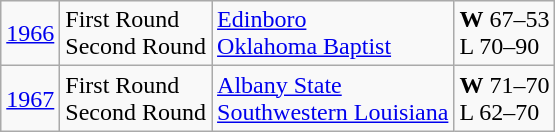<table class="wikitable">
<tr>
<td><a href='#'>1966</a></td>
<td>First Round<br>Second Round</td>
<td><a href='#'>Edinboro</a><br><a href='#'>Oklahoma Baptist</a></td>
<td><strong>W</strong> 67–53<br>L 70–90</td>
</tr>
<tr>
<td><a href='#'>1967</a></td>
<td>First Round<br>Second Round</td>
<td><a href='#'>Albany State</a><br><a href='#'>Southwestern Louisiana</a></td>
<td><strong>W</strong> 71–70<br>L 62–70</td>
</tr>
</table>
